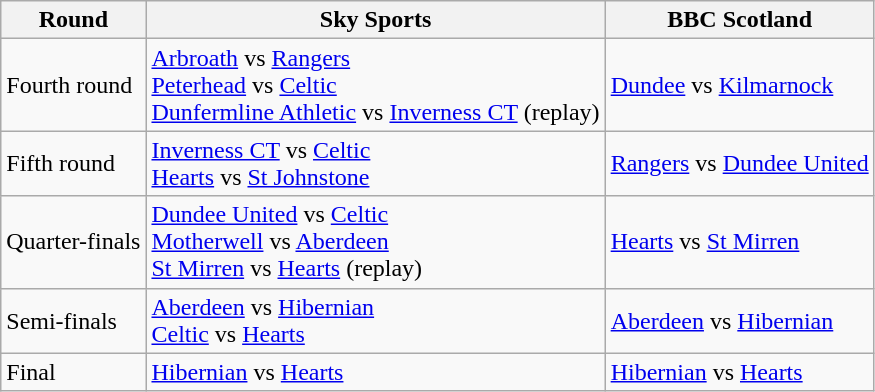<table class="wikitable">
<tr>
<th>Round</th>
<th>Sky Sports</th>
<th>BBC Scotland</th>
</tr>
<tr>
<td>Fourth round</td>
<td><a href='#'>Arbroath</a> vs <a href='#'>Rangers</a><br><a href='#'>Peterhead</a> vs <a href='#'>Celtic</a><br><a href='#'>Dunfermline Athletic</a> vs <a href='#'>Inverness CT</a> (replay) <br></td>
<td><a href='#'>Dundee</a> vs <a href='#'>Kilmarnock</a></td>
</tr>
<tr>
<td>Fifth round</td>
<td><a href='#'>Inverness CT</a> vs <a href='#'>Celtic</a><br><a href='#'>Hearts</a> vs <a href='#'>St Johnstone</a></td>
<td><a href='#'>Rangers</a> vs <a href='#'>Dundee United</a></td>
</tr>
<tr>
<td>Quarter-finals</td>
<td><a href='#'>Dundee United</a> vs <a href='#'>Celtic</a> <br><a href='#'>Motherwell</a> vs <a href='#'>Aberdeen</a> <br><a href='#'>St Mirren</a> vs <a href='#'>Hearts</a> (replay)</td>
<td><a href='#'>Hearts</a> vs <a href='#'>St Mirren</a></td>
</tr>
<tr>
<td>Semi-finals</td>
<td><a href='#'>Aberdeen</a> vs <a href='#'>Hibernian</a><br><a href='#'>Celtic</a> vs <a href='#'>Hearts</a></td>
<td><a href='#'>Aberdeen</a> vs <a href='#'>Hibernian</a></td>
</tr>
<tr>
<td>Final</td>
<td><a href='#'>Hibernian</a> vs <a href='#'>Hearts</a></td>
<td><a href='#'>Hibernian</a> vs <a href='#'>Hearts</a></td>
</tr>
</table>
